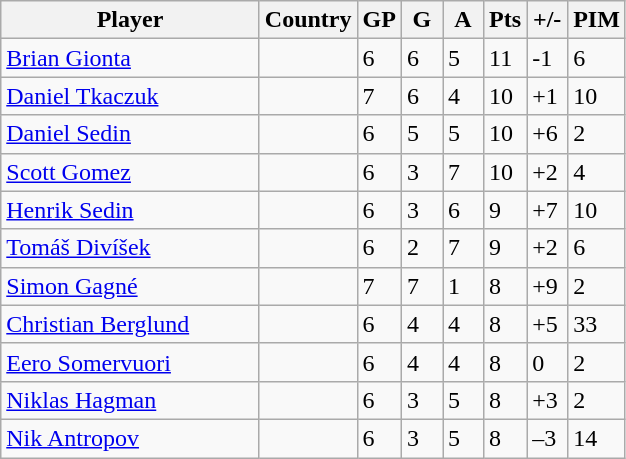<table class="wikitable">
<tr>
<th width=165>Player</th>
<th>Country</th>
<th width=20>GP</th>
<th width=20>G</th>
<th width=20>A</th>
<th width=20>Pts</th>
<th width=20>+/-</th>
<th width=20>PIM</th>
</tr>
<tr>
<td><a href='#'>Brian Gionta</a></td>
<td></td>
<td>6</td>
<td>6</td>
<td>5</td>
<td>11</td>
<td>-1</td>
<td>6</td>
</tr>
<tr>
<td><a href='#'>Daniel Tkaczuk</a></td>
<td></td>
<td>7</td>
<td>6</td>
<td>4</td>
<td>10</td>
<td>+1</td>
<td>10</td>
</tr>
<tr>
<td><a href='#'>Daniel Sedin</a></td>
<td></td>
<td>6</td>
<td>5</td>
<td>5</td>
<td>10</td>
<td>+6</td>
<td>2</td>
</tr>
<tr>
<td><a href='#'>Scott Gomez</a></td>
<td></td>
<td>6</td>
<td>3</td>
<td>7</td>
<td>10</td>
<td>+2</td>
<td>4</td>
</tr>
<tr>
<td><a href='#'>Henrik Sedin</a></td>
<td></td>
<td>6</td>
<td>3</td>
<td>6</td>
<td>9</td>
<td>+7</td>
<td>10</td>
</tr>
<tr>
<td><a href='#'>Tomáš Divíšek</a></td>
<td></td>
<td>6</td>
<td>2</td>
<td>7</td>
<td>9</td>
<td>+2</td>
<td>6</td>
</tr>
<tr>
<td><a href='#'>Simon Gagné</a></td>
<td></td>
<td>7</td>
<td>7</td>
<td>1</td>
<td>8</td>
<td>+9</td>
<td>2</td>
</tr>
<tr>
<td><a href='#'>Christian Berglund</a></td>
<td></td>
<td>6</td>
<td>4</td>
<td>4</td>
<td>8</td>
<td>+5</td>
<td>33</td>
</tr>
<tr>
<td><a href='#'>Eero Somervuori</a></td>
<td></td>
<td>6</td>
<td>4</td>
<td>4</td>
<td>8</td>
<td>0</td>
<td>2</td>
</tr>
<tr>
<td><a href='#'>Niklas Hagman</a></td>
<td></td>
<td>6</td>
<td>3</td>
<td>5</td>
<td>8</td>
<td>+3</td>
<td>2</td>
</tr>
<tr>
<td><a href='#'>Nik Antropov</a></td>
<td></td>
<td>6</td>
<td>3</td>
<td>5</td>
<td>8</td>
<td>–3</td>
<td>14</td>
</tr>
</table>
